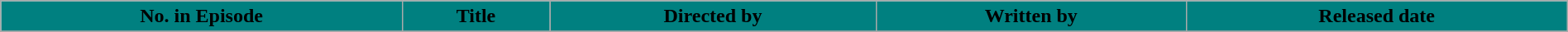<table class="wikitable plainrowheaders" style="width: 100%; margin-right: 0;">
<tr>
<th style="background:Teal;">No. in Episode</th>
<th style="background:Teal;">Title</th>
<th style="background:Teal;">Directed by</th>
<th style="background:Teal;">Written by</th>
<th style="background:Teal;">Released date</th>
</tr>
<tr>
</tr>
</table>
